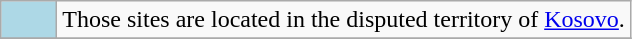<table class=wikitable>
<tr>
<td style="background:#add8e6; text-align:center; width:30px;"></td>
<td>Those sites are located in the disputed territory of <a href='#'>Kosovo</a>.</td>
</tr>
<tr>
</tr>
</table>
